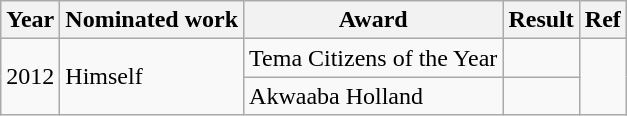<table class="wikitable">
<tr>
<th>Year</th>
<th>Nominated work</th>
<th>Award</th>
<th>Result</th>
<th>Ref</th>
</tr>
<tr>
<td rowspan="2">2012</td>
<td rowspan="2">Himself</td>
<td>Tema Citizens of the Year</td>
<td></td>
<td rowspan="2"></td>
</tr>
<tr>
<td>Akwaaba Holland</td>
<td></td>
</tr>
</table>
